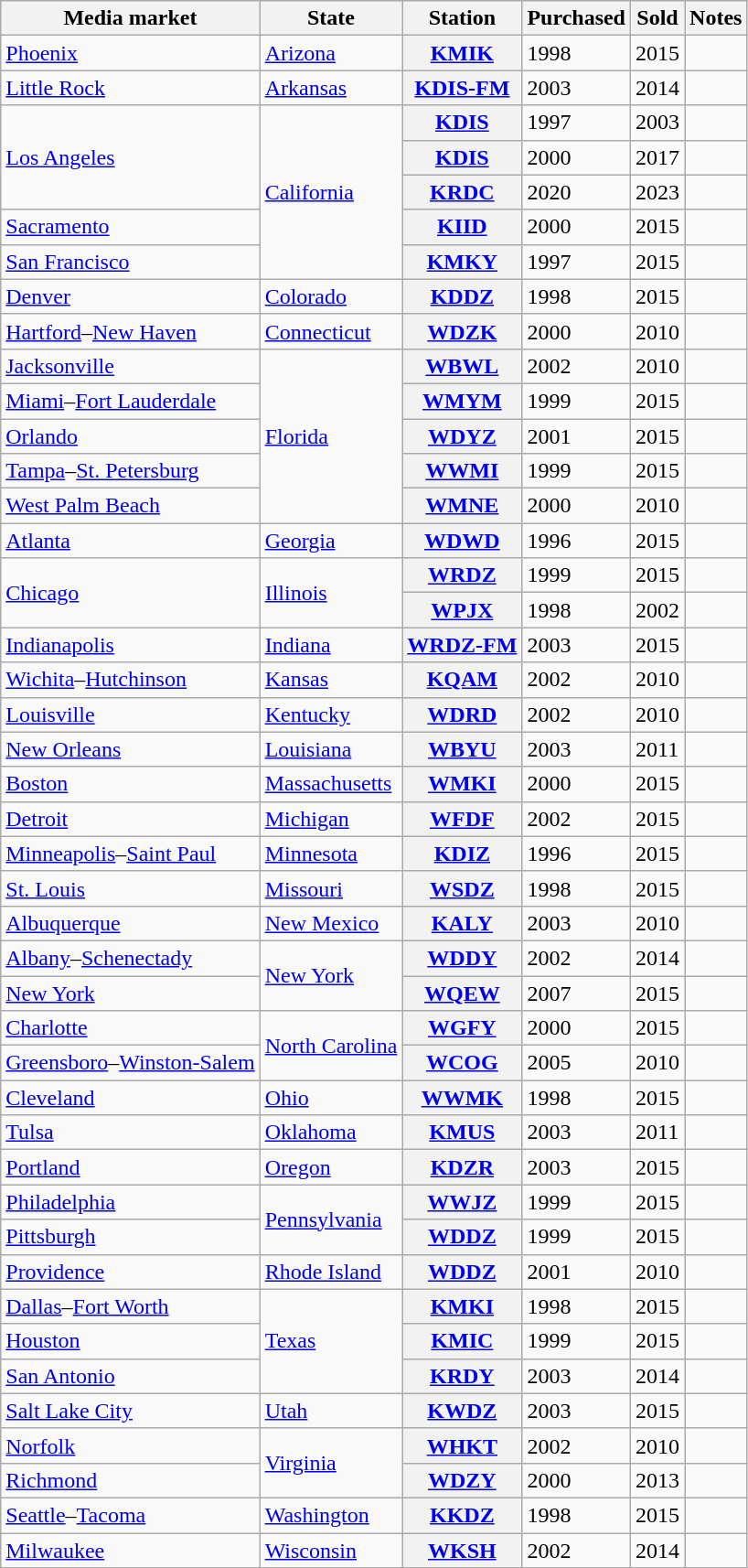<table class="wikitable sortable">
<tr>
<th scope="col">Media market</th>
<th scope="col">State</th>
<th scope="col">Station</th>
<th scope="col">Purchased</th>
<th scope="col">Sold</th>
<th scope="col" class="unsortable">Notes</th>
</tr>
<tr>
<td><a href='#'>Phoenix</a></td>
<td><a href='#'>Arizona</a></td>
<th scope="row"><a href='#'>KMIK</a></th>
<td>1998</td>
<td>2015</td>
<td></td>
</tr>
<tr>
<td><a href='#'>Little Rock</a></td>
<td><a href='#'>Arkansas</a></td>
<th scope="row"><a href='#'>KDIS-FM</a></th>
<td>2003</td>
<td>2014</td>
<td></td>
</tr>
<tr>
<td rowspan="3"><a href='#'>Los Angeles</a></td>
<td rowspan="5"><a href='#'>California</a></td>
<th scope="row"><a href='#'>KDIS</a></th>
<td>1997</td>
<td>2003</td>
<td></td>
</tr>
<tr>
<th scope="row"><a href='#'>KDIS</a></th>
<td>2000</td>
<td>2017</td>
<td></td>
</tr>
<tr>
<th scope="row"><a href='#'>KRDC</a></th>
<td>2020</td>
<td>2023</td>
<td></td>
</tr>
<tr>
<td><a href='#'>Sacramento</a></td>
<th scope="row"><a href='#'>KIID</a></th>
<td>2000</td>
<td>2015</td>
<td></td>
</tr>
<tr>
<td><a href='#'>San Francisco</a></td>
<th scope="row"><a href='#'>KMKY</a></th>
<td>1997</td>
<td>2015</td>
<td></td>
</tr>
<tr>
<td><a href='#'>Denver</a></td>
<td><a href='#'>Colorado</a></td>
<th scope="row"><a href='#'>KDDZ</a></th>
<td>1998</td>
<td>2015</td>
<td></td>
</tr>
<tr>
<td><a href='#'>Hartford</a>–<a href='#'>New Haven</a></td>
<td><a href='#'>Connecticut</a></td>
<th scope="row"><a href='#'>WDZK</a></th>
<td>2000</td>
<td>2010</td>
<td></td>
</tr>
<tr>
<td><a href='#'>Jacksonville</a></td>
<td rowspan="5"><a href='#'>Florida</a></td>
<th scope="row"><a href='#'>WBWL</a></th>
<td>2002</td>
<td>2010</td>
<td></td>
</tr>
<tr>
<td><a href='#'>Miami</a>–<a href='#'>Fort Lauderdale</a></td>
<th scope="row"><a href='#'>WMYM</a></th>
<td>1999</td>
<td>2015</td>
<td></td>
</tr>
<tr>
<td><a href='#'>Orlando</a></td>
<th scope="row"><a href='#'>WDYZ</a></th>
<td>2001</td>
<td>2015</td>
<td></td>
</tr>
<tr>
<td><a href='#'>Tampa</a>–<a href='#'>St. Petersburg</a></td>
<th scope="row"><a href='#'>WWMI</a></th>
<td>1999</td>
<td>2015</td>
<td></td>
</tr>
<tr>
<td><a href='#'>West Palm Beach</a></td>
<th scope="row"><a href='#'>WMNE</a></th>
<td>2000</td>
<td>2010</td>
<td></td>
</tr>
<tr>
<td><a href='#'>Atlanta</a></td>
<td><a href='#'>Georgia</a></td>
<th scope="row"><a href='#'>WDWD</a></th>
<td>1996</td>
<td>2015</td>
<td></td>
</tr>
<tr>
<td rowspan="2"><a href='#'>Chicago</a></td>
<td rowspan="2"><a href='#'>Illinois</a></td>
<th scope="row"><a href='#'>WRDZ</a></th>
<td>1999</td>
<td>2015</td>
<td></td>
</tr>
<tr>
<th scope="row"><a href='#'>WPJX</a></th>
<td>1998</td>
<td>2002</td>
<td></td>
</tr>
<tr>
<td><a href='#'>Indianapolis</a></td>
<td><a href='#'>Indiana</a></td>
<th scope="row"><a href='#'>WRDZ-FM</a></th>
<td>2003</td>
<td>2015</td>
<td></td>
</tr>
<tr>
<td><a href='#'>Wichita</a>–<a href='#'>Hutchinson</a></td>
<td><a href='#'>Kansas</a></td>
<th scope="row"><a href='#'>KQAM</a></th>
<td>2002</td>
<td>2010</td>
<td></td>
</tr>
<tr>
<td><a href='#'>Louisville</a></td>
<td><a href='#'>Kentucky</a></td>
<th scope="row"><a href='#'>WDRD</a></th>
<td>2002</td>
<td>2010</td>
<td></td>
</tr>
<tr>
<td><a href='#'>New Orleans</a></td>
<td><a href='#'>Louisiana</a></td>
<th scope="row"><a href='#'>WBYU</a></th>
<td>2003</td>
<td>2011</td>
<td></td>
</tr>
<tr>
<td><a href='#'>Boston</a></td>
<td><a href='#'>Massachusetts</a></td>
<th scope="row"><a href='#'>WMKI</a></th>
<td>2000</td>
<td>2015</td>
<td></td>
</tr>
<tr>
<td><a href='#'>Detroit</a></td>
<td><a href='#'>Michigan</a></td>
<th scope="row"><a href='#'>WFDF</a></th>
<td>2002</td>
<td>2015</td>
<td></td>
</tr>
<tr>
<td><a href='#'>Minneapolis</a>–<a href='#'>Saint Paul</a></td>
<td><a href='#'>Minnesota</a></td>
<th scope="row"><a href='#'>KDIZ</a></th>
<td>1996</td>
<td>2015</td>
<td></td>
</tr>
<tr>
<td><a href='#'>St. Louis</a></td>
<td><a href='#'>Missouri</a></td>
<th scope="row"><a href='#'>WSDZ</a></th>
<td>1998</td>
<td>2015</td>
<td></td>
</tr>
<tr>
<td><a href='#'>Albuquerque</a></td>
<td><a href='#'>New Mexico</a></td>
<th scope="row"><a href='#'>KALY</a></th>
<td>2003</td>
<td>2010</td>
<td></td>
</tr>
<tr>
<td><a href='#'>Albany</a>–<a href='#'>Schenectady</a></td>
<td rowspan="2"><a href='#'>New York</a></td>
<th scope="row"><a href='#'>WDDY</a></th>
<td>2002</td>
<td>2014</td>
<td></td>
</tr>
<tr>
<td><a href='#'>New York</a></td>
<th scope="row"><a href='#'>WQEW</a></th>
<td>2007</td>
<td>2015</td>
<td></td>
</tr>
<tr>
<td><a href='#'>Charlotte</a></td>
<td rowspan="2"><a href='#'>North Carolina</a></td>
<th scope="row"><a href='#'>WGFY</a></th>
<td>2000</td>
<td>2015</td>
<td></td>
</tr>
<tr>
<td><a href='#'>Greensboro</a>–<a href='#'>Winston-Salem</a></td>
<th scope="row"><a href='#'>WCOG</a></th>
<td>2005</td>
<td>2010</td>
<td></td>
</tr>
<tr>
<td><a href='#'>Cleveland</a></td>
<td><a href='#'>Ohio</a></td>
<th scope="row"><a href='#'>WWMK</a></th>
<td>1998</td>
<td>2015</td>
<td></td>
</tr>
<tr>
<td><a href='#'>Tulsa</a></td>
<td><a href='#'>Oklahoma</a></td>
<th scope="row"><a href='#'>KMUS</a></th>
<td>2003</td>
<td>2011</td>
<td></td>
</tr>
<tr>
<td><a href='#'>Portland</a></td>
<td><a href='#'>Oregon</a></td>
<th scope="row"><a href='#'>KDZR</a></th>
<td>2003</td>
<td>2015</td>
<td></td>
</tr>
<tr>
<td><a href='#'>Philadelphia</a></td>
<td rowspan="2"><a href='#'>Pennsylvania</a></td>
<th scope="row"><a href='#'>WWJZ</a></th>
<td>1999</td>
<td>2015</td>
<td></td>
</tr>
<tr>
<td><a href='#'>Pittsburgh</a></td>
<th scope="row"><a href='#'>WDDZ</a></th>
<td>1999</td>
<td>2015</td>
<td></td>
</tr>
<tr>
<td><a href='#'>Providence</a></td>
<td><a href='#'>Rhode Island</a></td>
<th scope="row"><a href='#'>WDDZ</a></th>
<td>2001</td>
<td>2010</td>
<td></td>
</tr>
<tr>
<td><a href='#'>Dallas</a>–<a href='#'>Fort Worth</a></td>
<td rowspan="3"><a href='#'>Texas</a></td>
<th scope="row"><a href='#'>KMKI</a></th>
<td>1998</td>
<td>2015</td>
<td></td>
</tr>
<tr>
<td><a href='#'>Houston</a></td>
<th scope="row"><a href='#'>KMIC</a></th>
<td>1999</td>
<td>2015</td>
<td></td>
</tr>
<tr>
<td><a href='#'>San Antonio</a></td>
<th scope="row"><a href='#'>KRDY</a></th>
<td>2003</td>
<td>2014</td>
<td></td>
</tr>
<tr>
<td><a href='#'>Salt Lake City</a></td>
<td><a href='#'>Utah</a></td>
<th scope="row"><a href='#'>KWDZ</a></th>
<td>2003</td>
<td>2015</td>
<td></td>
</tr>
<tr>
<td><a href='#'>Norfolk</a></td>
<td rowspan="2"><a href='#'>Virginia</a></td>
<th scope="row"><a href='#'>WHKT</a></th>
<td>2002</td>
<td>2010</td>
<td></td>
</tr>
<tr>
<td><a href='#'>Richmond</a></td>
<th scope="row"><a href='#'>WDZY</a></th>
<td>2000</td>
<td>2013</td>
<td></td>
</tr>
<tr>
<td><a href='#'>Seattle</a>–<a href='#'>Tacoma</a></td>
<td><a href='#'>Washington</a></td>
<th scope="row"><a href='#'>KKDZ</a></th>
<td>1998</td>
<td>2015</td>
<td></td>
</tr>
<tr>
<td><a href='#'>Milwaukee</a></td>
<td><a href='#'>Wisconsin</a></td>
<th scope="row"><a href='#'>WKSH</a></th>
<td>2002</td>
<td>2014</td>
<td></td>
</tr>
</table>
